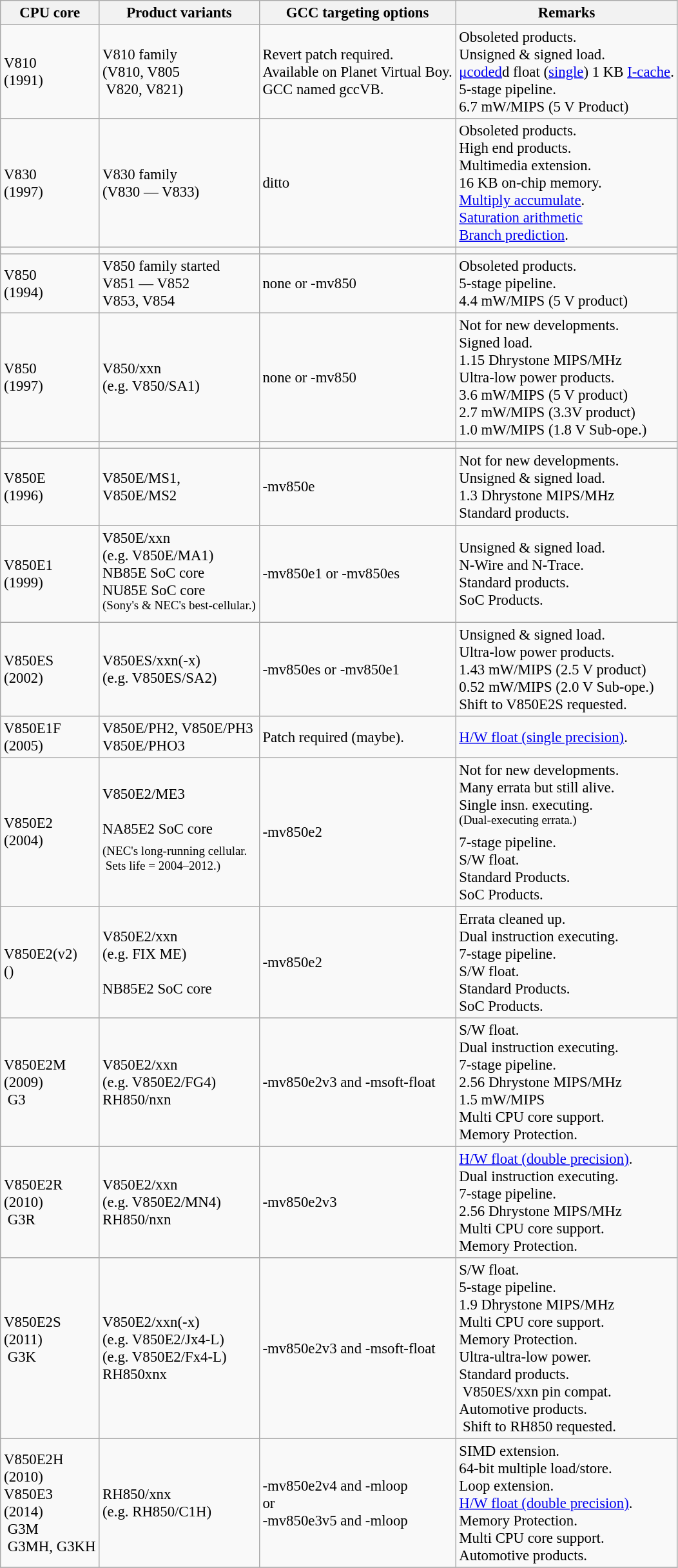<table class="wikitable" style="text-align: left;font-size: 95%">
<tr>
<th>CPU core</th>
<th>Product variants</th>
<th>GCC targeting options</th>
<th>Remarks</th>
</tr>
<tr>
<td>V810<br>(1991)</td>
<td>V810 family<br>(V810, V805<br> V820, V821)</td>
<td>Revert patch required.<br>Available on Planet Virtual Boy.<br>GCC named gccVB.</td>
<td>Obsoleted products.<br>Unsigned & signed load.<br><a href='#'>μcoded</a>d float (<a href='#'>single</a>) 1 KB <a href='#'>I-cache</a>.<br>5-stage pipeline.<br>6.7 mW/MIPS (5 V Product)</td>
</tr>
<tr>
<td>V830<br>(1997)</td>
<td>V830 family<br>(V830 — V833)</td>
<td>ditto</td>
<td>Obsoleted products.<br>High end products.<br>Multimedia extension.<br>16 KB on-chip memory.<br><a href='#'>Multiply accumulate</a>.<br><a href='#'>Saturation arithmetic</a><br><a href='#'>Branch prediction</a>.</td>
</tr>
<tr>
<td></td>
<td></td>
<td></td>
<td></td>
</tr>
<tr>
<td>V850<br>(1994)</td>
<td>V850 family started<br>V851 — V852<br>V853, V854</td>
<td>none or -mv850</td>
<td>Obsoleted products.<br>5-stage pipeline.<br>4.4 mW/MIPS (5 V product)</td>
</tr>
<tr>
<td>V850<br>(1997)</td>
<td>V850/xxn<br>(e.g. V850/SA1)</td>
<td>none or -mv850</td>
<td>Not for new developments.<br>Signed load.<br>1.15 Dhrystone MIPS/MHz<br>Ultra-low power products.<br>3.6 mW/MIPS (5 V product)<br>2.7 mW/MIPS (3.3V product)<br>1.0 mW/MIPS (1.8 V Sub-ope.)</td>
</tr>
<tr>
<td></td>
<td></td>
<td></td>
<td></td>
</tr>
<tr>
<td>V850E<br>(1996)</td>
<td>V850E/MS1,<br>V850E/MS2</td>
<td>-mv850e</td>
<td>Not for new developments.<br>Unsigned & signed load.<br>1.3 Dhrystone MIPS/MHz<br>Standard products.</td>
</tr>
<tr>
<td>V850E1<br>(1999)</td>
<td>V850E/xxn<br>(e.g. V850E/MA1)<br>NB85E SoC core<br>NU85E SoC core<br><sup>(Sony's & NEC's best-cellular.)</sup></td>
<td>-mv850e1 or ‑mv850es</td>
<td>Unsigned & signed load.<br>N-Wire and N-Trace.<br>Standard products.<br>SoC Products.</td>
</tr>
<tr>
<td>V850ES<br>(2002)</td>
<td>V850ES/xxn(-x)<br>(e.g. V850ES/SA2)</td>
<td>-mv850es or ‑mv850e1</td>
<td>Unsigned & signed load.<br>Ultra-low power products.<br>1.43 mW/MIPS (2.5 V product)<br>0.52 mW/MIPS (2.0 V Sub-ope.)<br>Shift to V850E2S requested.</td>
</tr>
<tr>
<td>V850E1F<br>(2005)</td>
<td>V850E/PH2, V850E/PH3<br>V850E/PHO3</td>
<td>Patch required (maybe).</td>
<td><a href='#'>H/W float (single precision)</a>.</td>
</tr>
<tr>
<td>V850E2<br>(2004)</td>
<td>V850E2/ME3<br><br>NA85E2 SoC core<br><sub>(NEC's long-running cellular.</sub><br><sup> Sets life = 2004–2012.)</sup></td>
<td>-mv850e2</td>
<td>Not for new developments.<br>Many errata but still alive.<br>Single insn. executing.<br><sup>(Dual-executing errata.)</sup><br>7-stage pipeline.<br>S/W float.<br>Standard Products.<br>SoC Products.<br></td>
</tr>
<tr>
<td>V850E2(v2)<br>()</td>
<td>V850E2/xxn<br>(e.g. FIX ME)<br><br>NB85E2 SoC core</td>
<td>-mv850e2</td>
<td>Errata cleaned up.<br>Dual instruction executing.<br>7-stage pipeline.<br>S/W float.<br>Standard Products.<br>SoC Products.</td>
</tr>
<tr>
<td>V850E2M<br>(2009)<br> G3</td>
<td>V850E2/xxn<br>(e.g. V850E2/FG4)<br>RH850/nxn<br></td>
<td>-mv850e2v3 and -msoft-float</td>
<td>S/W float.<br>Dual instruction executing.<br>7-stage pipeline.<br>2.56 Dhrystone MIPS/MHz<br>1.5 mW/MIPS<br>Multi CPU core support.<br>Memory Protection.</td>
</tr>
<tr>
<td>V850E2R<br>(2010)<br> G3R</td>
<td>V850E2/xxn<br>(e.g. V850E2/MN4)<br>RH850/nxn<br></td>
<td>-mv850e2v3</td>
<td><a href='#'>H/W float (double precision)</a>.<br>Dual instruction executing.<br>7-stage pipeline.<br>2.56 Dhrystone MIPS/MHz<br>Multi CPU core support.<br>Memory Protection.</td>
</tr>
<tr>
<td>V850E2S<br>(2011)<br> G3K<br> </td>
<td>V850E2/xxn(-x)<br>(e.g. V850E2/Jx4-L)<br>(e.g. V850E2/Fx4-L)<br>RH850xnx</td>
<td>-mv850e2v3 and ‑msoft‑float</td>
<td>S/W float.<br>5-stage pipeline.<br>1.9 Dhrystone MIPS/MHz<br>Multi CPU core support.<br>Memory Protection.<br>Ultra-ultra-low power.<br>Standard products.<br> V850ES/xxn pin compat.<br>Automotive products.<br> Shift to RH850 requested.</td>
</tr>
<tr>
<td>V850E2H<br>(2010)<br>V850E3<br>(2014)<br> G3M<br> G3MH, G3KH</td>
<td>RH850/xnx<br>(e.g. RH850/C1H)</td>
<td>-mv850e2v4 and ‑mloop<br>or<br>-mv850e3v5 and ‑mloop</td>
<td>SIMD extension.<br>64-bit multiple load/store.<br>Loop extension.<br><a href='#'>H/W float (double precision)</a>.<br>Memory Protection.<br>Multi CPU core support.<br>Automotive products.</td>
</tr>
<tr>
</tr>
</table>
